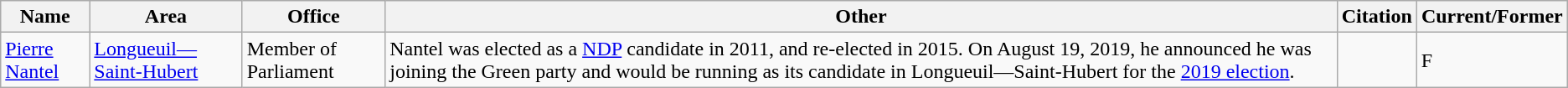<table class="wikitable">
<tr>
<th>Name</th>
<th>Area</th>
<th>Office</th>
<th>Other</th>
<th>Citation</th>
<th>Current/Former</th>
</tr>
<tr>
<td><a href='#'>Pierre Nantel</a></td>
<td><a href='#'>Longueuil—Saint-Hubert</a></td>
<td>Member of Parliament</td>
<td>Nantel was elected as a <a href='#'>NDP</a> candidate in 2011, and re-elected in 2015.  On August 19, 2019, he announced he was joining the Green party and would be running as its candidate in Longueuil—Saint-Hubert for the <a href='#'>2019 election</a>.</td>
<td></td>
<td>F</td>
</tr>
</table>
